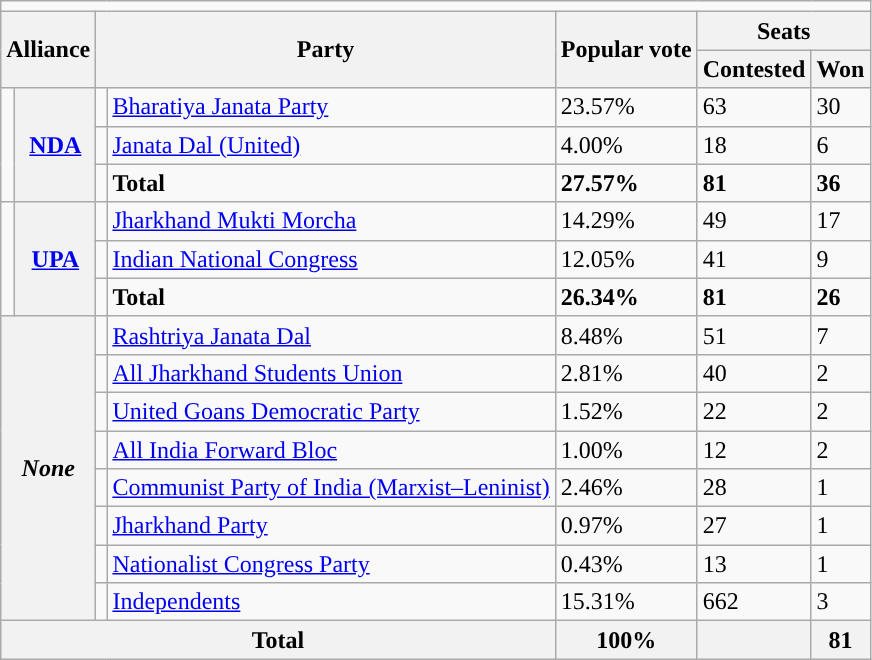<table class="wikitable">
<tr>
<td colspan="7"></td>
</tr>
<tr>
<th colspan="2" rowspan="2">Alliance</th>
<th colspan="2" rowspan="2">Party</th>
<th rowspan="2">Popular vote</th>
<th colspan="2">Seats</th>
</tr>
<tr>
<th>Contested</th>
<th>Won</th>
</tr>
<tr>
<td rowspan="3"></td>
<th rowspan="3"><a href='#'>NDA</a></th>
<td></td>
<td><a href='#'>Bharatiya Janata Party</a></td>
<td>23.57%</td>
<td>63</td>
<td>30</td>
</tr>
<tr>
<td></td>
<td><a href='#'>Janata Dal (United)</a></td>
<td>4.00%</td>
<td>18</td>
<td>6</td>
</tr>
<tr>
<td></td>
<td><strong>Total</strong></td>
<td><strong>27.57%</strong></td>
<td><strong>81</strong></td>
<td><strong>36</strong></td>
</tr>
<tr>
<td rowspan="3"></td>
<th rowspan="3"><a href='#'>UPA</a></th>
<td></td>
<td><a href='#'>Jharkhand Mukti Morcha</a></td>
<td>14.29%</td>
<td>49</td>
<td>17</td>
</tr>
<tr>
<td></td>
<td><a href='#'>Indian National Congress</a></td>
<td>12.05%</td>
<td>41</td>
<td>9</td>
</tr>
<tr>
<td></td>
<td><strong>Total</strong></td>
<td><strong>26.34%</strong></td>
<td><strong>81</strong></td>
<td><strong>26</strong></td>
</tr>
<tr>
<th colspan="2" rowspan="8"><em>None</em></th>
<td></td>
<td><a href='#'>Rashtriya Janata Dal</a></td>
<td>8.48%</td>
<td>51</td>
<td>7</td>
</tr>
<tr>
<td></td>
<td><a href='#'>All Jharkhand Students Union</a></td>
<td>2.81%</td>
<td>40</td>
<td>2</td>
</tr>
<tr>
<td></td>
<td><a href='#'>United Goans Democratic Party</a></td>
<td>1.52%</td>
<td>22</td>
<td>2</td>
</tr>
<tr>
<td></td>
<td><a href='#'>All India Forward Bloc</a></td>
<td>1.00%</td>
<td>12</td>
<td>2</td>
</tr>
<tr>
<td></td>
<td><a href='#'>Communist Party of India (Marxist–Leninist)</a></td>
<td>2.46%</td>
<td>28</td>
<td>1</td>
</tr>
<tr>
<td></td>
<td><a href='#'>Jharkhand Party</a></td>
<td>0.97%</td>
<td>27</td>
<td>1</td>
</tr>
<tr>
<td></td>
<td><a href='#'>Nationalist Congress Party</a></td>
<td>0.43%</td>
<td>13</td>
<td>1</td>
</tr>
<tr>
<td></td>
<td><a href='#'>Independents</a></td>
<td>15.31%</td>
<td>662</td>
<td>3</td>
</tr>
<tr>
<th colspan="4">Total</th>
<th>100%</th>
<th></th>
<th>81</th>
</tr>
</table>
